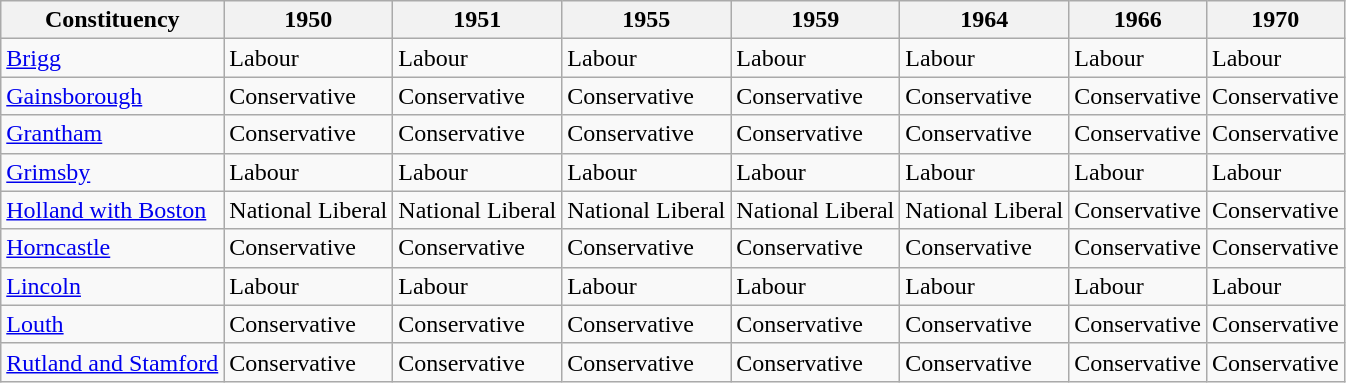<table class="wikitable sortable">
<tr>
<th>Constituency</th>
<th>1950</th>
<th>1951</th>
<th>1955</th>
<th>1959</th>
<th>1964</th>
<th>1966</th>
<th>1970</th>
</tr>
<tr>
<td><a href='#'>Brigg</a></td>
<td bgcolor=>Labour</td>
<td bgcolor=>Labour</td>
<td bgcolor=>Labour</td>
<td bgcolor=>Labour</td>
<td bgcolor=>Labour</td>
<td bgcolor=>Labour</td>
<td bgcolor=>Labour</td>
</tr>
<tr>
<td><a href='#'>Gainsborough</a></td>
<td bgcolor=>Conservative</td>
<td bgcolor=>Conservative</td>
<td bgcolor=>Conservative</td>
<td bgcolor=>Conservative</td>
<td bgcolor=>Conservative</td>
<td bgcolor=>Conservative</td>
<td bgcolor=>Conservative</td>
</tr>
<tr>
<td><a href='#'>Grantham</a></td>
<td bgcolor=>Conservative</td>
<td bgcolor=>Conservative</td>
<td bgcolor=>Conservative</td>
<td bgcolor=>Conservative</td>
<td bgcolor=>Conservative</td>
<td bgcolor=>Conservative</td>
<td bgcolor=>Conservative</td>
</tr>
<tr>
<td><a href='#'>Grimsby</a></td>
<td bgcolor=>Labour</td>
<td bgcolor=>Labour</td>
<td bgcolor=>Labour</td>
<td bgcolor=>Labour</td>
<td bgcolor=>Labour</td>
<td bgcolor=>Labour</td>
<td bgcolor=>Labour</td>
</tr>
<tr>
<td><a href='#'>Holland with Boston</a></td>
<td bgcolor=>National Liberal</td>
<td bgcolor=>National Liberal</td>
<td bgcolor=>National Liberal</td>
<td bgcolor=>National Liberal</td>
<td bgcolor=>National Liberal</td>
<td bgcolor=>Conservative</td>
<td bgcolor=>Conservative</td>
</tr>
<tr>
<td><a href='#'>Horncastle</a></td>
<td bgcolor=>Conservative</td>
<td bgcolor=>Conservative</td>
<td bgcolor=>Conservative</td>
<td bgcolor=>Conservative</td>
<td bgcolor=>Conservative</td>
<td bgcolor=>Conservative</td>
<td bgcolor=>Conservative</td>
</tr>
<tr>
<td><a href='#'>Lincoln</a></td>
<td bgcolor=>Labour</td>
<td bgcolor=>Labour</td>
<td bgcolor=>Labour</td>
<td bgcolor=>Labour</td>
<td bgcolor=>Labour</td>
<td bgcolor=>Labour</td>
<td bgcolor=>Labour</td>
</tr>
<tr>
<td><a href='#'>Louth</a></td>
<td bgcolor=>Conservative</td>
<td bgcolor=>Conservative</td>
<td bgcolor=>Conservative</td>
<td bgcolor=>Conservative</td>
<td bgcolor=>Conservative</td>
<td bgcolor=>Conservative</td>
<td bgcolor=>Conservative</td>
</tr>
<tr>
<td><a href='#'>Rutland and Stamford</a></td>
<td bgcolor=>Conservative</td>
<td bgcolor=>Conservative</td>
<td bgcolor=>Conservative</td>
<td bgcolor=>Conservative</td>
<td bgcolor=>Conservative</td>
<td bgcolor=>Conservative</td>
<td bgcolor=>Conservative</td>
</tr>
</table>
